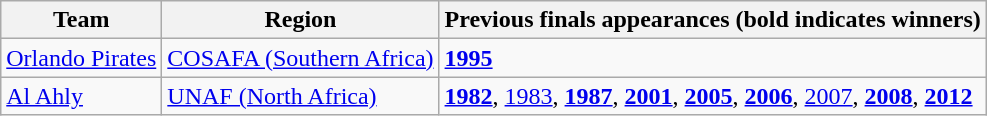<table class="wikitable">
<tr>
<th>Team</th>
<th>Region</th>
<th>Previous finals appearances (bold indicates winners)</th>
</tr>
<tr>
<td> <a href='#'>Orlando Pirates</a></td>
<td><a href='#'>COSAFA (Southern Africa)</a></td>
<td><strong><a href='#'>1995</a></strong></td>
</tr>
<tr>
<td> <a href='#'>Al Ahly</a></td>
<td><a href='#'>UNAF (North Africa)</a></td>
<td><strong><a href='#'>1982</a></strong>, <a href='#'>1983</a>, <strong><a href='#'>1987</a></strong>, <strong><a href='#'>2001</a></strong>, <strong><a href='#'>2005</a></strong>, <strong><a href='#'>2006</a></strong>, <a href='#'>2007</a>, <strong><a href='#'>2008</a></strong>, <strong><a href='#'>2012</a></strong></td>
</tr>
</table>
